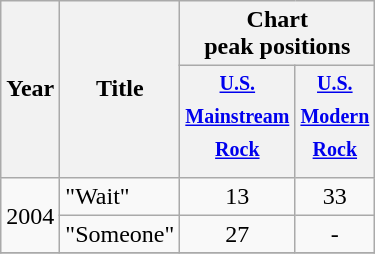<table class="wikitable">
<tr>
<th rowspan="2">Year</th>
<th rowspan="2">Title</th>
<th colspan="2">Chart<br>peak positions</th>
</tr>
<tr>
<th width="45"><sup><a href='#'>U.S. Mainstream Rock</a></sup></th>
<th width="45"><sup><a href='#'>U.S. Modern Rock</a></sup></th>
</tr>
<tr>
<td rowspan="2">2004</td>
<td>"Wait"</td>
<td align="center">13</td>
<td align="center">33</td>
</tr>
<tr>
<td>"Someone"</td>
<td align="center">27</td>
<td align="center">-</td>
</tr>
<tr>
</tr>
</table>
